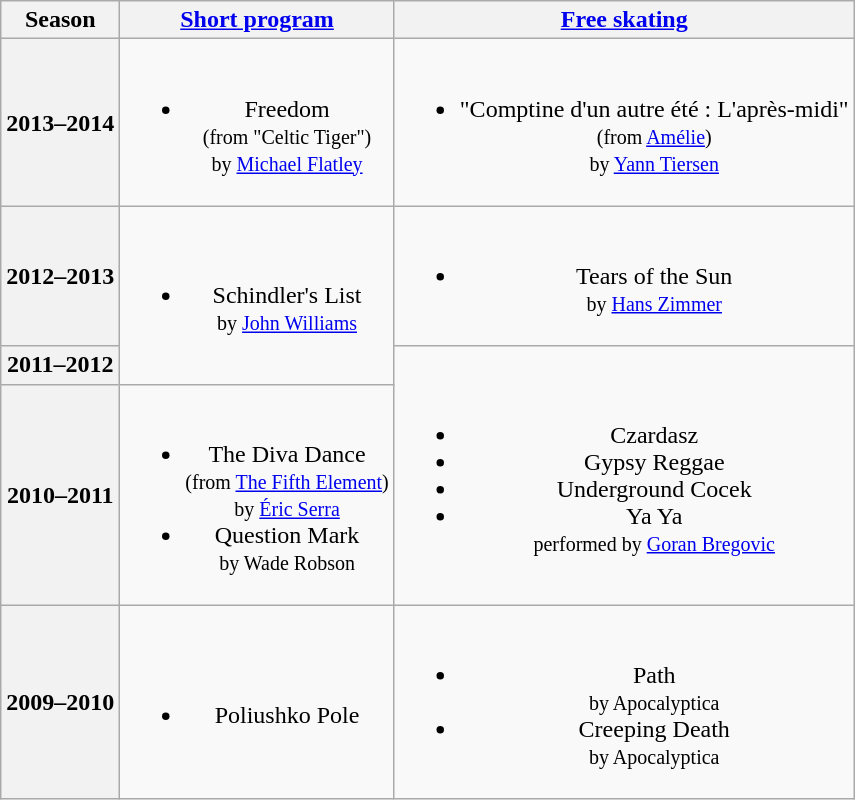<table class=wikitable style=text-align:center>
<tr>
<th>Season</th>
<th><a href='#'>Short program</a></th>
<th><a href='#'>Free skating</a></th>
</tr>
<tr>
<th>2013–2014 <br> </th>
<td><br><ul><li>Freedom <br><small> (from "Celtic Tiger") <br> by <a href='#'>Michael Flatley</a> </small></li></ul></td>
<td><br><ul><li>"Comptine d'un autre été : L'après-midi" <br><small> (from <a href='#'>Amélie</a>) <br> by <a href='#'>Yann Tiersen</a> </small></li></ul></td>
</tr>
<tr>
<th>2012–2013 <br> </th>
<td rowspan=2><br><ul><li>Schindler's List <br><small> by <a href='#'>John Williams</a> </small></li></ul></td>
<td><br><ul><li>Tears of the Sun <br><small> by <a href='#'>Hans Zimmer</a> </small></li></ul></td>
</tr>
<tr>
<th>2011–2012 <br> </th>
<td rowspan=2><br><ul><li>Czardasz</li><li>Gypsy Reggae</li><li>Underground Cocek</li><li>Ya Ya <br><small> performed by <a href='#'>Goran Bregovic</a> </small></li></ul></td>
</tr>
<tr>
<th>2010–2011 <br> </th>
<td><br><ul><li>The Diva Dance <br><small> (from <a href='#'>The Fifth Element</a>) <br> by <a href='#'>Éric Serra</a> </small></li><li>Question Mark <br><small> by Wade Robson </small></li></ul></td>
</tr>
<tr>
<th>2009–2010 <br> </th>
<td><br><ul><li>Poliushko Pole</li></ul></td>
<td><br><ul><li>Path <br><small> by Apocalyptica </small></li><li>Creeping Death <br><small> by Apocalyptica </small></li></ul></td>
</tr>
</table>
